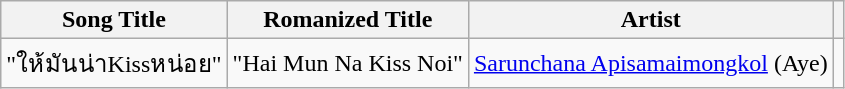<table class="wikitable">
<tr>
<th>Song Title</th>
<th>Romanized Title</th>
<th>Artist</th>
<th></th>
</tr>
<tr>
<td>"ให้มันน่าKissหน่อย"</td>
<td>"Hai Mun Na Kiss Noi"</td>
<td><a href='#'>Sarunchana Apisamaimongkol</a> (Aye)</td>
<td style="text-align: center;"></td>
</tr>
</table>
